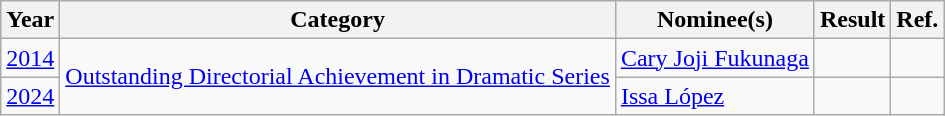<table class="wikitable plainrowheaders">
<tr>
<th>Year</th>
<th>Category</th>
<th>Nominee(s)</th>
<th>Result</th>
<th>Ref.</th>
</tr>
<tr>
<td><a href='#'>2014</a></td>
<td rowspan="2"><a href='#'>Outstanding Directorial Achievement in Dramatic Series</a></td>
<td><a href='#'>Cary Joji Fukunaga</a> </td>
<td></td>
<td align="center"></td>
</tr>
<tr>
<td><a href='#'>2024</a></td>
<td><a href='#'>Issa López</a> </td>
<td></td>
<td align="center"></td>
</tr>
</table>
